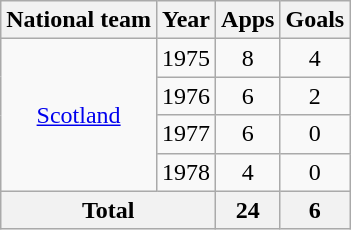<table class="wikitable" style="text-align:center">
<tr>
<th>National team</th>
<th>Year</th>
<th>Apps</th>
<th>Goals</th>
</tr>
<tr>
<td rowspan="4"><a href='#'>Scotland</a></td>
<td>1975</td>
<td>8</td>
<td>4</td>
</tr>
<tr>
<td>1976</td>
<td>6</td>
<td>2</td>
</tr>
<tr>
<td>1977</td>
<td>6</td>
<td>0</td>
</tr>
<tr>
<td>1978</td>
<td>4</td>
<td>0</td>
</tr>
<tr>
<th colspan="2">Total</th>
<th>24</th>
<th>6</th>
</tr>
</table>
